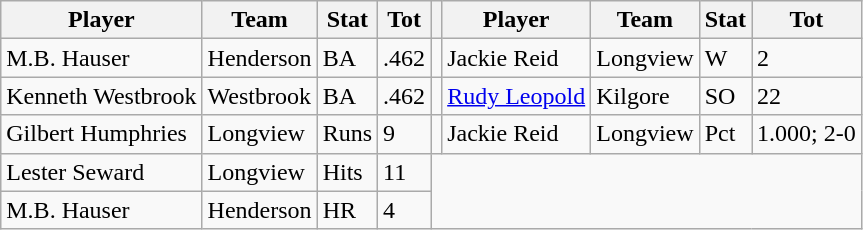<table class="wikitable">
<tr>
<th>Player</th>
<th>Team</th>
<th>Stat</th>
<th>Tot</th>
<th></th>
<th>Player</th>
<th>Team</th>
<th>Stat</th>
<th>Tot</th>
</tr>
<tr>
<td>M.B. Hauser</td>
<td>Henderson</td>
<td>BA</td>
<td>.462</td>
<td></td>
<td>Jackie Reid</td>
<td>Longview</td>
<td>W</td>
<td>2</td>
</tr>
<tr>
<td>Kenneth Westbrook</td>
<td>Westbrook</td>
<td>BA</td>
<td>.462</td>
<td></td>
<td><a href='#'>Rudy Leopold</a></td>
<td>Kilgore</td>
<td>SO</td>
<td>22</td>
</tr>
<tr>
<td>Gilbert Humphries</td>
<td>Longview</td>
<td>Runs</td>
<td>9</td>
<td></td>
<td>Jackie Reid</td>
<td>Longview</td>
<td>Pct</td>
<td>1.000; 2-0</td>
</tr>
<tr>
<td>Lester Seward</td>
<td>Longview</td>
<td>Hits</td>
<td>11</td>
</tr>
<tr>
<td>M.B. Hauser</td>
<td>Henderson</td>
<td>HR</td>
<td>4</td>
</tr>
</table>
